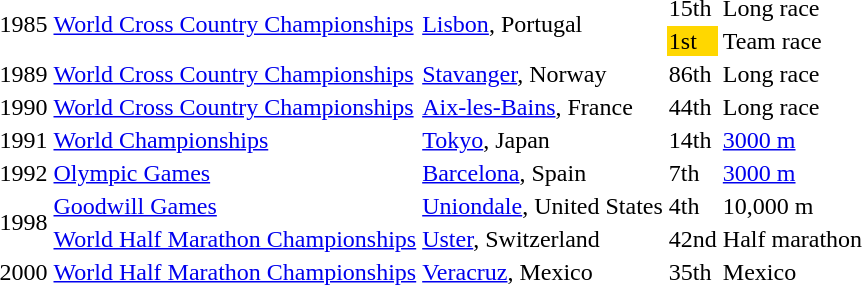<table>
<tr>
<td rowspan=2>1985</td>
<td rowspan=2><a href='#'>World Cross Country Championships</a></td>
<td rowspan=2><a href='#'>Lisbon</a>, Portugal</td>
<td>15th</td>
<td>Long race</td>
</tr>
<tr>
<td bgcolor=gold>1st</td>
<td>Team race</td>
</tr>
<tr>
<td>1989</td>
<td><a href='#'>World Cross Country Championships</a></td>
<td><a href='#'>Stavanger</a>, Norway</td>
<td>86th</td>
<td>Long race</td>
</tr>
<tr>
<td>1990</td>
<td><a href='#'>World Cross Country Championships</a></td>
<td><a href='#'>Aix-les-Bains</a>, France</td>
<td>44th</td>
<td>Long race</td>
</tr>
<tr>
<td>1991</td>
<td><a href='#'>World Championships</a></td>
<td><a href='#'>Tokyo</a>, Japan</td>
<td>14th</td>
<td><a href='#'>3000 m</a></td>
</tr>
<tr>
<td>1992</td>
<td><a href='#'>Olympic Games</a></td>
<td><a href='#'>Barcelona</a>, Spain</td>
<td>7th</td>
<td><a href='#'>3000 m</a></td>
</tr>
<tr>
<td rowspan=2>1998</td>
<td><a href='#'>Goodwill Games</a></td>
<td><a href='#'>Uniondale</a>, United States</td>
<td>4th</td>
<td>10,000 m</td>
</tr>
<tr>
<td><a href='#'>World Half Marathon Championships</a></td>
<td><a href='#'>Uster</a>, Switzerland</td>
<td>42nd</td>
<td>Half marathon</td>
</tr>
<tr>
<td>2000</td>
<td><a href='#'>World Half Marathon Championships</a></td>
<td><a href='#'>Veracruz</a>, Mexico</td>
<td>35th</td>
<td>Mexico</td>
</tr>
</table>
